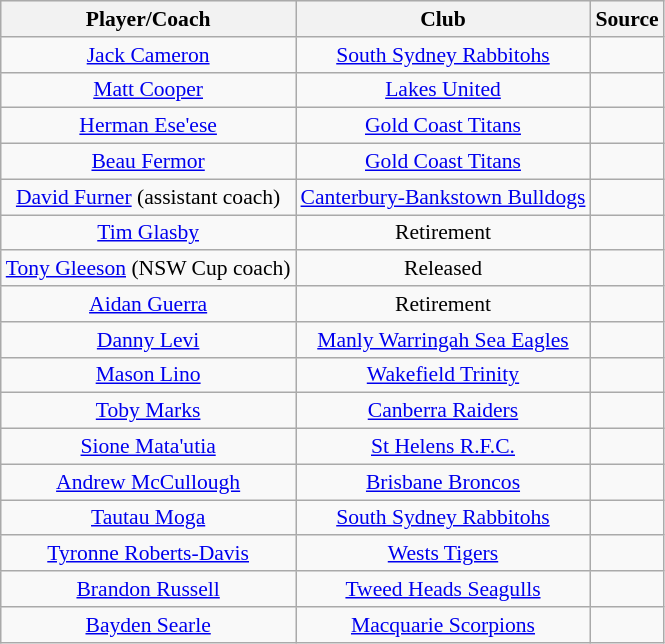<table class="wikitable sortable" style="text-align: center; font-size:90%">
<tr style="background:#efefef;">
<th>Player/Coach</th>
<th>Club</th>
<th>Source</th>
</tr>
<tr>
<td><a href='#'>Jack Cameron</a></td>
<td><a href='#'>South Sydney Rabbitohs</a></td>
<td></td>
</tr>
<tr>
<td><a href='#'>Matt Cooper</a></td>
<td><a href='#'>Lakes United</a></td>
<td></td>
</tr>
<tr>
<td><a href='#'>Herman Ese'ese</a></td>
<td><a href='#'>Gold Coast Titans</a></td>
<td></td>
</tr>
<tr>
<td><a href='#'>Beau Fermor</a></td>
<td><a href='#'>Gold Coast Titans</a></td>
<td></td>
</tr>
<tr>
<td><a href='#'>David Furner</a> (assistant coach)</td>
<td><a href='#'>Canterbury-Bankstown Bulldogs</a></td>
<td></td>
</tr>
<tr>
<td><a href='#'>Tim Glasby</a></td>
<td>Retirement</td>
<td></td>
</tr>
<tr>
<td><a href='#'>Tony Gleeson</a> (NSW Cup coach)</td>
<td>Released</td>
<td></td>
</tr>
<tr>
<td><a href='#'>Aidan Guerra</a></td>
<td>Retirement</td>
<td></td>
</tr>
<tr>
<td><a href='#'>Danny Levi</a></td>
<td><a href='#'>Manly Warringah Sea Eagles</a></td>
<td></td>
</tr>
<tr>
<td><a href='#'>Mason Lino</a></td>
<td><a href='#'>Wakefield Trinity</a></td>
<td></td>
</tr>
<tr>
<td><a href='#'>Toby Marks</a></td>
<td><a href='#'>Canberra Raiders</a></td>
<td></td>
</tr>
<tr>
<td><a href='#'>Sione Mata'utia</a></td>
<td><a href='#'>St Helens R.F.C.</a></td>
<td></td>
</tr>
<tr>
<td><a href='#'>Andrew McCullough</a></td>
<td><a href='#'>Brisbane Broncos</a></td>
<td></td>
</tr>
<tr>
<td><a href='#'>Tautau Moga</a></td>
<td><a href='#'>South Sydney Rabbitohs</a></td>
<td></td>
</tr>
<tr>
<td><a href='#'>Tyronne Roberts-Davis</a></td>
<td><a href='#'>Wests Tigers</a></td>
<td></td>
</tr>
<tr>
<td><a href='#'>Brandon Russell</a></td>
<td><a href='#'>Tweed Heads Seagulls</a></td>
<td></td>
</tr>
<tr>
<td><a href='#'>Bayden Searle</a></td>
<td><a href='#'>Macquarie Scorpions</a></td>
<td></td>
</tr>
</table>
